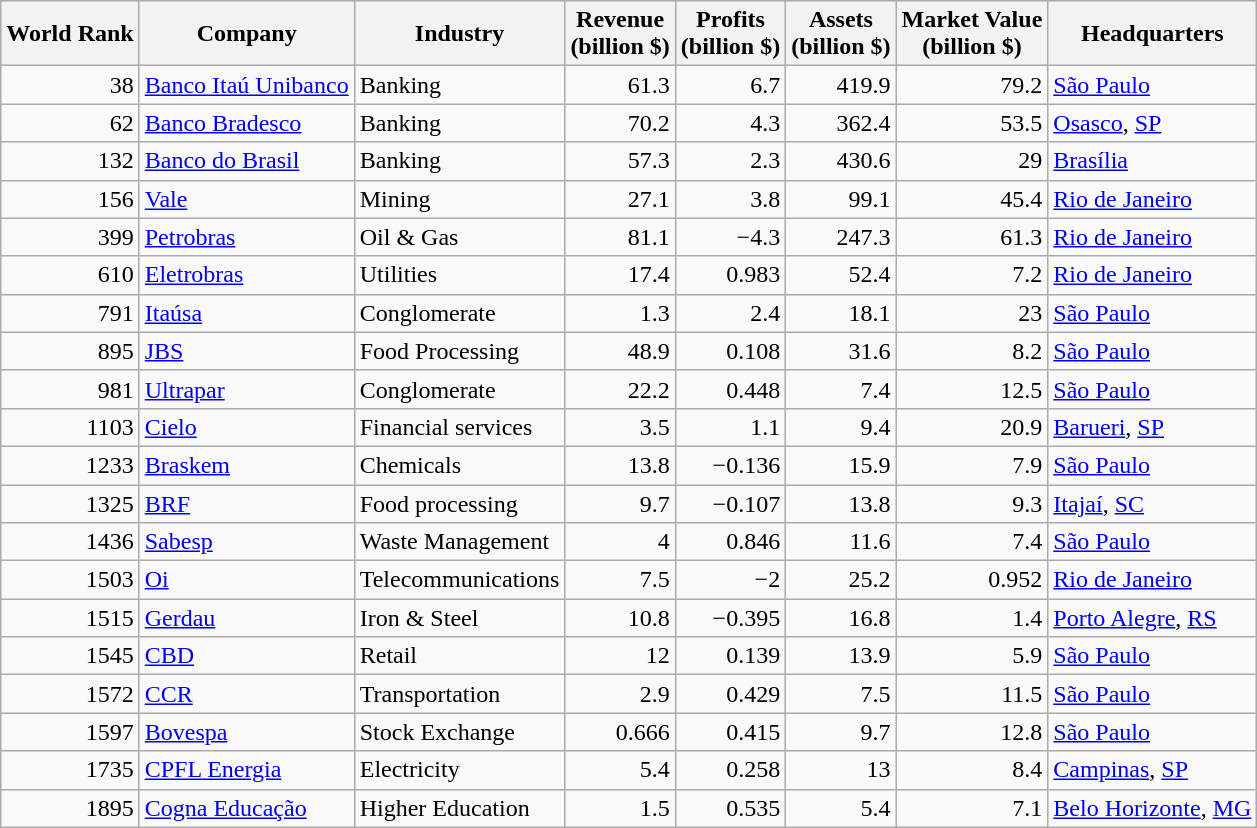<table class="wikitable" sortable">
<tr style="background-color:#efefef;">
<th>World Rank</th>
<th>Company</th>
<th>Industry</th>
<th>Revenue <br> (billion $)</th>
<th>Profits <br> (billion $)</th>
<th>Assets <br> (billion $)</th>
<th>Market Value <br> (billion $)</th>
<th>Headquarters</th>
</tr>
<tr style="text-align:right">
<td>38</td>
<td style="text-align:left"><a href='#'>Banco Itaú Unibanco</a></td>
<td style="text-align:left">Banking</td>
<td>61.3</td>
<td>6.7</td>
<td>419.9</td>
<td>79.2</td>
<td style="text-align:left"><a href='#'>São Paulo</a></td>
</tr>
<tr style="text-align:right">
<td>62</td>
<td style="text-align:left"><a href='#'>Banco Bradesco</a></td>
<td style="text-align:left">Banking</td>
<td>70.2</td>
<td>4.3</td>
<td>362.4</td>
<td>53.5</td>
<td style="text-align:left"><a href='#'>Osasco</a>, <a href='#'>SP</a></td>
</tr>
<tr style="text-align:right">
<td>132</td>
<td style="text-align:left"><a href='#'>Banco do Brasil</a></td>
<td style="text-align:left">Banking</td>
<td>57.3</td>
<td>2.3</td>
<td>430.6</td>
<td>29</td>
<td style="text-align:left"><a href='#'>Brasília</a></td>
</tr>
<tr style="text-align:right">
<td>156</td>
<td style="text-align:left"><a href='#'>Vale</a></td>
<td style="text-align:left">Mining</td>
<td>27.1</td>
<td>3.8</td>
<td>99.1</td>
<td>45.4</td>
<td style="text-align:left"><a href='#'>Rio de Janeiro</a></td>
</tr>
<tr style="text-align:right">
<td>399</td>
<td style="text-align:left"><a href='#'>Petrobras</a></td>
<td style="text-align:left">Oil & Gas</td>
<td>81.1</td>
<td>−4.3</td>
<td>247.3</td>
<td>61.3</td>
<td style="text-align:left"><a href='#'>Rio de Janeiro</a></td>
</tr>
<tr style="text-align:right">
<td>610</td>
<td style="text-align:left"><a href='#'>Eletrobras</a></td>
<td style="text-align:left">Utilities</td>
<td>17.4</td>
<td>0.983</td>
<td>52.4</td>
<td>7.2</td>
<td style="text-align:left"><a href='#'>Rio de Janeiro</a></td>
</tr>
<tr style="text-align:right">
<td>791</td>
<td style="text-align:left"><a href='#'>Itaúsa</a></td>
<td style="text-align:left">Conglomerate</td>
<td>1.3</td>
<td>2.4</td>
<td>18.1</td>
<td>23</td>
<td style="text-align:left"><a href='#'>São Paulo</a></td>
</tr>
<tr style="text-align:right">
<td>895</td>
<td style="text-align:left"><a href='#'>JBS</a></td>
<td style="text-align:left">Food Processing</td>
<td>48.9</td>
<td>0.108</td>
<td>31.6</td>
<td>8.2</td>
<td style="text-align:left"><a href='#'>São Paulo</a></td>
</tr>
<tr style="text-align:right">
<td>981</td>
<td style="text-align:left"><a href='#'>Ultrapar</a></td>
<td style="text-align:left">Conglomerate</td>
<td>22.2</td>
<td>0.448</td>
<td>7.4</td>
<td>12.5</td>
<td style="text-align:left"><a href='#'>São Paulo</a></td>
</tr>
<tr style="text-align:right">
<td>1103</td>
<td style="text-align:left"><a href='#'>Cielo</a></td>
<td style="text-align:left">Financial services</td>
<td>3.5</td>
<td>1.1</td>
<td>9.4</td>
<td>20.9</td>
<td style="text-align:left"><a href='#'>Barueri</a>, <a href='#'>SP</a></td>
</tr>
<tr style="text-align:right">
<td>1233</td>
<td style="text-align:left"><a href='#'>Braskem</a></td>
<td style="text-align:left">Chemicals</td>
<td>13.8</td>
<td>−0.136</td>
<td>15.9</td>
<td>7.9</td>
<td style="text-align:left"><a href='#'>São Paulo</a></td>
</tr>
<tr style="text-align:right">
<td>1325</td>
<td style="text-align:left"><a href='#'>BRF</a></td>
<td style="text-align:left">Food processing</td>
<td>9.7</td>
<td>−0.107</td>
<td>13.8</td>
<td>9.3</td>
<td style="text-align:left"><a href='#'>Itajaí</a>, <a href='#'>SC</a></td>
</tr>
<tr style="text-align:right">
<td>1436</td>
<td style="text-align:left"><a href='#'>Sabesp</a></td>
<td style="text-align:left">Waste Management</td>
<td>4</td>
<td>0.846</td>
<td>11.6</td>
<td>7.4</td>
<td style="text-align:left"><a href='#'>São Paulo</a></td>
</tr>
<tr style="text-align:right">
<td>1503</td>
<td style="text-align:left"><a href='#'>Oi</a></td>
<td style="text-align:left">Telecommunications</td>
<td>7.5</td>
<td>−2</td>
<td>25.2</td>
<td>0.952</td>
<td style="text-align:left"><a href='#'>Rio de Janeiro</a></td>
</tr>
<tr style="text-align:right">
<td>1515</td>
<td style="text-align:left"><a href='#'>Gerdau</a></td>
<td style="text-align:left">Iron & Steel</td>
<td>10.8</td>
<td>−0.395</td>
<td>16.8</td>
<td>1.4</td>
<td style="text-align:left"><a href='#'>Porto Alegre</a>, <a href='#'>RS</a></td>
</tr>
<tr style="text-align:right">
<td>1545</td>
<td style="text-align:left"><a href='#'>CBD</a></td>
<td style="text-align:left">Retail</td>
<td>12</td>
<td>0.139</td>
<td>13.9</td>
<td>5.9</td>
<td style="text-align:left"><a href='#'>São Paulo</a></td>
</tr>
<tr style="text-align:right">
<td>1572</td>
<td style="text-align:left"><a href='#'>CCR</a></td>
<td style="text-align:left">Transportation</td>
<td>2.9</td>
<td>0.429</td>
<td>7.5</td>
<td>11.5</td>
<td style="text-align:left"><a href='#'>São Paulo</a></td>
</tr>
<tr style="text-align:right">
<td>1597</td>
<td style="text-align:left"><a href='#'>Bovespa</a></td>
<td style="text-align:left">Stock Exchange</td>
<td>0.666</td>
<td>0.415</td>
<td>9.7</td>
<td>12.8</td>
<td style="text-align:left"><a href='#'>São Paulo</a></td>
</tr>
<tr style="text-align:right">
<td>1735</td>
<td style="text-align:left"><a href='#'>CPFL Energia</a></td>
<td style="text-align:left">Electricity</td>
<td>5.4</td>
<td>0.258</td>
<td>13</td>
<td>8.4</td>
<td style="text-align:left"><a href='#'>Campinas</a>, <a href='#'>SP</a></td>
</tr>
<tr style="text-align:right">
<td>1895</td>
<td style="text-align:left"><a href='#'>Cogna Educação</a></td>
<td style="text-align:left">Higher Education</td>
<td>1.5</td>
<td>0.535</td>
<td>5.4</td>
<td>7.1</td>
<td style="text-align:left"><a href='#'>Belo Horizonte</a>, <a href='#'>MG</a></td>
</tr>
</table>
